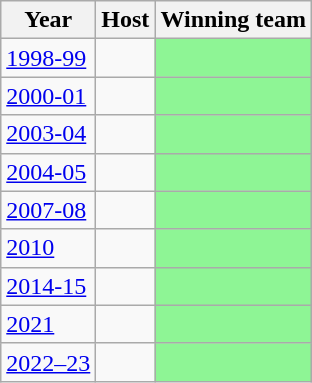<table class="unsortable wikitable sticky-header static-row-numbers col1left col4left" >
<tr>
<th>Year</th>
<th>Host</th>
<th>Winning team</th>
</tr>
<tr>
<td><a href='#'>1998-99</a></td>
<td></td>
<td style="background:#8ef595"></td>
</tr>
<tr>
<td><a href='#'>2000-01</a></td>
<td></td>
<td style="background:#8ef595"></td>
</tr>
<tr>
<td><a href='#'>2003-04</a></td>
<td></td>
<td style="background:#8ef595"></td>
</tr>
<tr>
<td><a href='#'>2004-05</a></td>
<td></td>
<td style="background:#8ef595"></td>
</tr>
<tr>
<td><a href='#'>2007-08</a></td>
<td></td>
<td style="background:#8ef595"></td>
</tr>
<tr>
<td><a href='#'>2010</a></td>
<td></td>
<td style="background:#8ef595"></td>
</tr>
<tr>
<td><a href='#'>2014-15</a></td>
<td></td>
<td style="background:#8ef595"></td>
</tr>
<tr>
<td><a href='#'>2021</a></td>
<td></td>
<td style="background:#8ef595"></td>
</tr>
<tr>
<td><a href='#'>2022–23</a></td>
<td></td>
<td style="background:#8ef595"></td>
</tr>
</table>
